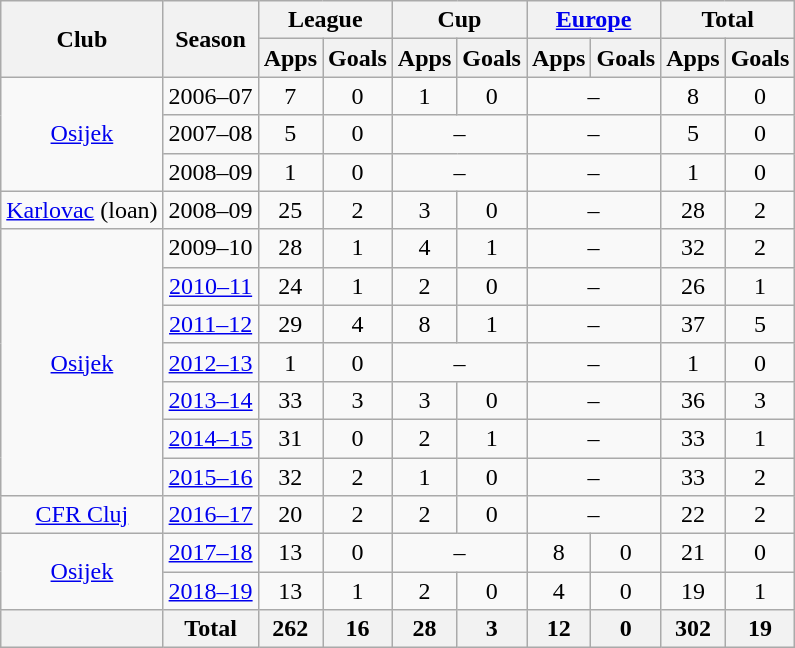<table class="wikitable" style="text-align: center">
<tr>
<th rowspan="2">Club</th>
<th rowspan="2">Season</th>
<th colspan="2">League</th>
<th colspan="2">Cup</th>
<th colspan="2"><a href='#'>Europe</a></th>
<th colspan="2">Total</th>
</tr>
<tr>
<th>Apps</th>
<th>Goals</th>
<th>Apps</th>
<th>Goals</th>
<th>Apps</th>
<th>Goals</th>
<th>Apps</th>
<th>Goals</th>
</tr>
<tr>
<td rowspan="3" valign="center"><a href='#'>Osijek</a></td>
<td>2006–07</td>
<td>7</td>
<td>0</td>
<td>1</td>
<td>0</td>
<td colspan="2">–</td>
<td>8</td>
<td>0</td>
</tr>
<tr>
<td>2007–08</td>
<td>5</td>
<td>0</td>
<td colspan="2">–</td>
<td colspan="2">–</td>
<td>5</td>
<td>0</td>
</tr>
<tr>
<td>2008–09</td>
<td>1</td>
<td>0</td>
<td colspan="2">–</td>
<td colspan="2">–</td>
<td>1</td>
<td>0</td>
</tr>
<tr>
<td rowspan="1" valign="center"><a href='#'>Karlovac</a> (loan)</td>
<td>2008–09</td>
<td>25</td>
<td>2</td>
<td>3</td>
<td>0</td>
<td colspan="2">–</td>
<td>28</td>
<td>2</td>
</tr>
<tr>
<td rowspan="7" valign="center"><a href='#'>Osijek</a></td>
<td>2009–10</td>
<td>28</td>
<td>1</td>
<td>4</td>
<td>1</td>
<td colspan="2">–</td>
<td>32</td>
<td>2</td>
</tr>
<tr>
<td><a href='#'>2010–11</a></td>
<td>24</td>
<td>1</td>
<td>2</td>
<td>0</td>
<td colspan="2">–</td>
<td>26</td>
<td>1</td>
</tr>
<tr>
<td><a href='#'>2011–12</a></td>
<td>29</td>
<td>4</td>
<td>8</td>
<td>1</td>
<td colspan="2">–</td>
<td>37</td>
<td>5</td>
</tr>
<tr>
<td><a href='#'>2012–13</a></td>
<td>1</td>
<td>0</td>
<td colspan="2">–</td>
<td colspan="2">–</td>
<td>1</td>
<td>0</td>
</tr>
<tr>
<td><a href='#'>2013–14</a></td>
<td>33</td>
<td>3</td>
<td>3</td>
<td>0</td>
<td colspan="2">–</td>
<td>36</td>
<td>3</td>
</tr>
<tr>
<td><a href='#'>2014–15</a></td>
<td>31</td>
<td>0</td>
<td>2</td>
<td>1</td>
<td colspan="2">–</td>
<td>33</td>
<td>1</td>
</tr>
<tr>
<td><a href='#'>2015–16</a></td>
<td>32</td>
<td>2</td>
<td>1</td>
<td>0</td>
<td colspan="2">–</td>
<td>33</td>
<td>2</td>
</tr>
<tr>
<td rowspan="1" valign="center"><a href='#'>CFR Cluj</a></td>
<td><a href='#'>2016–17</a></td>
<td>20</td>
<td>2</td>
<td>2</td>
<td>0</td>
<td colspan="2">–</td>
<td>22</td>
<td>2</td>
</tr>
<tr>
<td rowspan="2" valign="center"><a href='#'>Osijek</a></td>
<td><a href='#'>2017–18</a></td>
<td>13</td>
<td>0</td>
<td colspan="2">–</td>
<td>8</td>
<td>0</td>
<td>21</td>
<td>0</td>
</tr>
<tr>
<td><a href='#'>2018–19</a></td>
<td>13</td>
<td>1</td>
<td>2</td>
<td>0</td>
<td>4</td>
<td>0</td>
<td>19</td>
<td>1</td>
</tr>
<tr>
<th></th>
<th>Total</th>
<th>262</th>
<th>16</th>
<th>28</th>
<th>3</th>
<th>12</th>
<th>0</th>
<th>302</th>
<th>19</th>
</tr>
</table>
